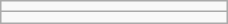<table class="wikitable" align="right" width="12%">
<tr>
<td></td>
</tr>
<tr>
<td></td>
</tr>
</table>
